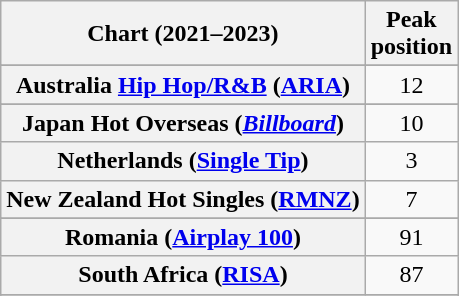<table class="wikitable sortable plainrowheaders" style="text-align:center">
<tr>
<th scope="col">Chart (2021–2023)</th>
<th scope="col">Peak<br>position</th>
</tr>
<tr>
</tr>
<tr>
<th scope="row">Australia <a href='#'>Hip Hop/R&B</a> (<a href='#'>ARIA</a>)</th>
<td>12</td>
</tr>
<tr>
</tr>
<tr>
</tr>
<tr>
</tr>
<tr>
</tr>
<tr>
</tr>
<tr>
<th scope="row">Japan Hot Overseas (<em><a href='#'>Billboard</a></em>)</th>
<td>10</td>
</tr>
<tr>
<th scope="row">Netherlands (<a href='#'>Single Tip</a>)</th>
<td>3</td>
</tr>
<tr>
<th scope="row">New Zealand Hot Singles (<a href='#'>RMNZ</a>)</th>
<td>7</td>
</tr>
<tr>
</tr>
<tr>
</tr>
<tr>
<th scope="row">Romania (<a href='#'>Airplay 100</a>)</th>
<td>91</td>
</tr>
<tr>
<th scope="row">South Africa (<a href='#'>RISA</a>)</th>
<td>87</td>
</tr>
<tr>
</tr>
<tr>
</tr>
<tr>
</tr>
<tr>
</tr>
<tr>
</tr>
<tr>
</tr>
</table>
